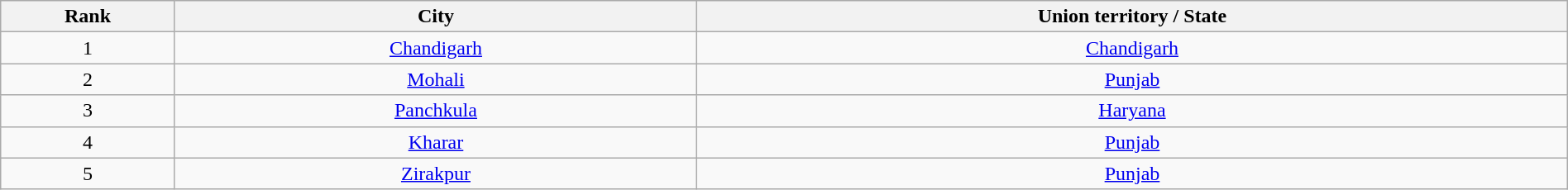<table class="wikitable sortable"  style="width:100%; text-align:center;">
<tr>
<th width=5%>Rank</th>
<th style="width:15%;">City</th>
<th style="width:25%;">Union territory / State</th>
</tr>
<tr>
<td>1</td>
<td><a href='#'>Chandigarh</a></td>
<td><a href='#'>Chandigarh</a></td>
</tr>
<tr>
<td>2</td>
<td><a href='#'>Mohali</a></td>
<td><a href='#'>Punjab</a></td>
</tr>
<tr>
<td>3</td>
<td><a href='#'>Panchkula</a></td>
<td><a href='#'>Haryana</a></td>
</tr>
<tr>
<td>4</td>
<td><a href='#'>Kharar</a></td>
<td><a href='#'>Punjab</a></td>
</tr>
<tr>
<td>5</td>
<td><a href='#'>Zirakpur</a></td>
<td><a href='#'>Punjab</a></td>
</tr>
</table>
